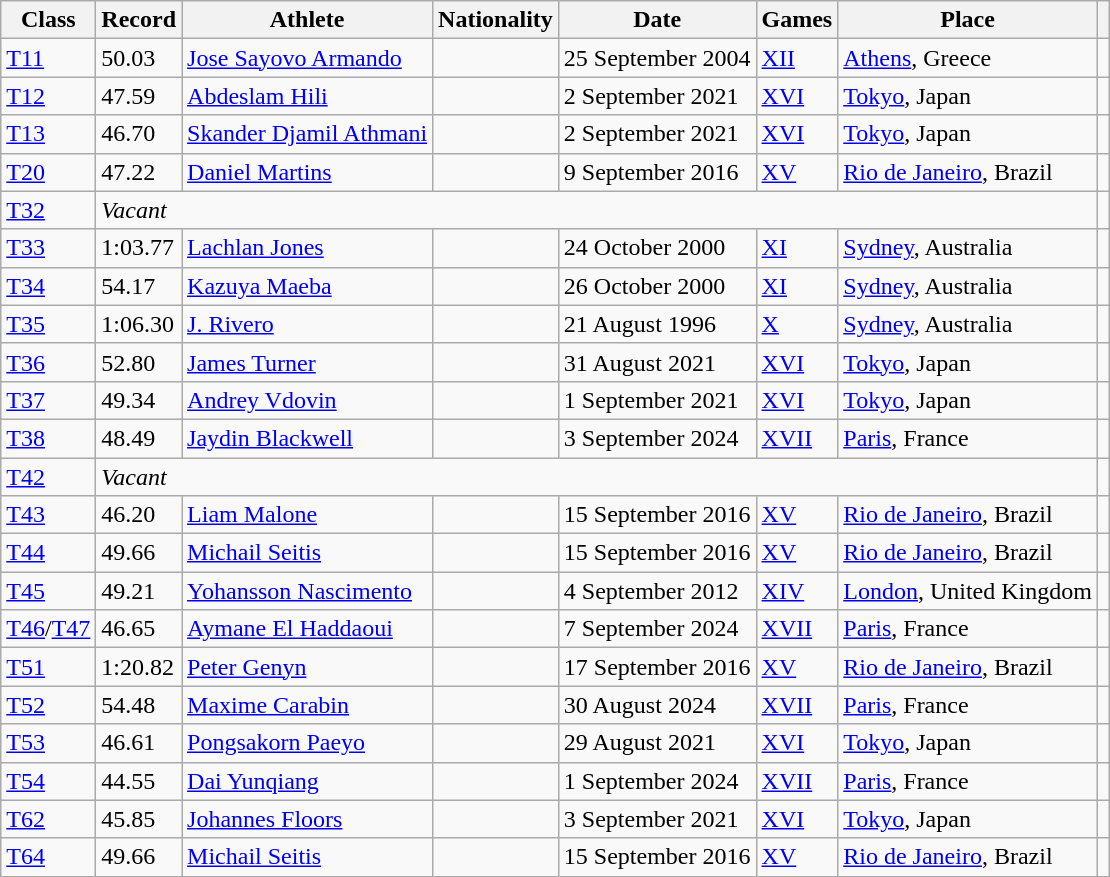<table class="wikitable">
<tr>
<th>Class</th>
<th>Record</th>
<th>Athlete</th>
<th>Nationality</th>
<th>Date</th>
<th>Games</th>
<th>Place</th>
<th></th>
</tr>
<tr>
<td><a href='#'>T11</a></td>
<td>50.03</td>
<td><a href='#'>Jose Sayovo Armando</a></td>
<td></td>
<td>25 September 2004</td>
<td><a href='#'>XII</a></td>
<td><a href='#'>Athens</a>, Greece</td>
<td></td>
</tr>
<tr>
<td><a href='#'>T12</a></td>
<td>47.59</td>
<td><a href='#'>Abdeslam Hili</a></td>
<td></td>
<td>2 September 2021</td>
<td><a href='#'>XVI</a></td>
<td><a href='#'>Tokyo</a>, Japan</td>
<td></td>
</tr>
<tr>
<td><a href='#'>T13</a></td>
<td>46.70</td>
<td><a href='#'>Skander Djamil Athmani</a></td>
<td></td>
<td>2 September 2021</td>
<td><a href='#'>XVI</a></td>
<td><a href='#'>Tokyo</a>, Japan</td>
<td></td>
</tr>
<tr>
<td><a href='#'>T20</a></td>
<td>47.22</td>
<td><a href='#'>Daniel Martins</a></td>
<td></td>
<td>9 September 2016</td>
<td><a href='#'>XV</a></td>
<td><a href='#'>Rio de Janeiro</a>, Brazil</td>
<td></td>
</tr>
<tr>
<td><a href='#'>T32</a></td>
<td colspan="6"><em>Vacant</em></td>
<td></td>
</tr>
<tr>
<td><a href='#'>T33</a></td>
<td>1:03.77</td>
<td><a href='#'>Lachlan Jones</a></td>
<td></td>
<td>24 October 2000</td>
<td><a href='#'>XI</a></td>
<td><a href='#'>Sydney</a>, Australia</td>
<td></td>
</tr>
<tr>
<td><a href='#'>T34</a></td>
<td>54.17</td>
<td><a href='#'>Kazuya Maeba</a></td>
<td></td>
<td>26 October 2000</td>
<td><a href='#'>XI</a></td>
<td><a href='#'>Sydney</a>, Australia</td>
<td></td>
</tr>
<tr>
<td><a href='#'>T35</a></td>
<td>1:06.30</td>
<td><a href='#'>J. Rivero</a></td>
<td></td>
<td>21 August 1996</td>
<td><a href='#'>X</a></td>
<td><a href='#'>Sydney</a>, Australia</td>
<td></td>
</tr>
<tr>
<td><a href='#'>T36</a></td>
<td>52.80</td>
<td><a href='#'>James Turner</a></td>
<td></td>
<td>31 August 2021</td>
<td><a href='#'>XVI</a></td>
<td><a href='#'>Tokyo</a>, Japan</td>
<td></td>
</tr>
<tr>
<td><a href='#'>T37</a></td>
<td>49.34</td>
<td><a href='#'>Andrey Vdovin</a></td>
<td></td>
<td>1 September 2021</td>
<td><a href='#'>XVI</a></td>
<td><a href='#'>Tokyo</a>, Japan</td>
<td></td>
</tr>
<tr>
<td><a href='#'>T38</a></td>
<td>48.49</td>
<td><a href='#'>Jaydin Blackwell</a></td>
<td></td>
<td>3 September 2024</td>
<td><a href='#'>XVII</a></td>
<td><a href='#'>Paris</a>, France</td>
<td></td>
</tr>
<tr>
<td><a href='#'>T42</a></td>
<td colspan="6"><em>Vacant</em></td>
<td></td>
</tr>
<tr>
<td><a href='#'>T43</a></td>
<td>46.20</td>
<td><a href='#'>Liam Malone</a></td>
<td></td>
<td>15 September 2016</td>
<td><a href='#'>XV</a></td>
<td><a href='#'>Rio de Janeiro</a>, Brazil</td>
<td></td>
</tr>
<tr>
<td><a href='#'>T44</a></td>
<td>49.66</td>
<td><a href='#'>Michail Seitis</a></td>
<td></td>
<td>15 September 2016</td>
<td><a href='#'>XV</a></td>
<td><a href='#'>Rio de Janeiro</a>, Brazil</td>
<td></td>
</tr>
<tr>
<td><a href='#'>T45</a></td>
<td>49.21</td>
<td><a href='#'>Yohansson Nascimento</a></td>
<td></td>
<td>4 September 2012</td>
<td><a href='#'>XIV</a></td>
<td><a href='#'>London</a>, United Kingdom</td>
<td></td>
</tr>
<tr>
<td><a href='#'>T46</a>/<a href='#'>T47</a></td>
<td>46.65</td>
<td><a href='#'>Aymane El Haddaoui</a></td>
<td></td>
<td>7 September 2024</td>
<td><a href='#'>XVII</a></td>
<td><a href='#'>Paris</a>, France</td>
<td></td>
</tr>
<tr>
<td><a href='#'>T51</a></td>
<td>1:20.82</td>
<td><a href='#'>Peter Genyn</a></td>
<td></td>
<td>17 September 2016</td>
<td><a href='#'>XV</a></td>
<td><a href='#'>Rio de Janeiro</a>, Brazil</td>
<td></td>
</tr>
<tr>
<td><a href='#'>T52</a></td>
<td>54.48</td>
<td><a href='#'>Maxime Carabin</a></td>
<td></td>
<td>30 August 2024</td>
<td><a href='#'>XVII</a></td>
<td><a href='#'>Paris</a>, France</td>
<td></td>
</tr>
<tr>
<td><a href='#'>T53</a></td>
<td>46.61</td>
<td><a href='#'>Pongsakorn Paeyo</a></td>
<td></td>
<td>29 August 2021</td>
<td><a href='#'>XVI</a></td>
<td><a href='#'>Tokyo</a>, Japan</td>
<td></td>
</tr>
<tr>
<td><a href='#'>T54</a></td>
<td>44.55</td>
<td><a href='#'>Dai Yunqiang</a></td>
<td></td>
<td>1 September 2024</td>
<td><a href='#'>XVII</a></td>
<td><a href='#'>Paris</a>, France</td>
<td></td>
</tr>
<tr>
<td><a href='#'>T62</a></td>
<td>45.85</td>
<td><a href='#'>Johannes Floors</a></td>
<td></td>
<td>3 September 2021</td>
<td><a href='#'>XVI</a></td>
<td><a href='#'>Tokyo</a>, Japan</td>
<td></td>
</tr>
<tr>
<td><a href='#'>T64</a></td>
<td>49.66</td>
<td><a href='#'>Michail Seitis</a></td>
<td></td>
<td>15 September 2016</td>
<td><a href='#'>XV</a></td>
<td><a href='#'>Rio de Janeiro</a>, Brazil</td>
<td></td>
</tr>
</table>
